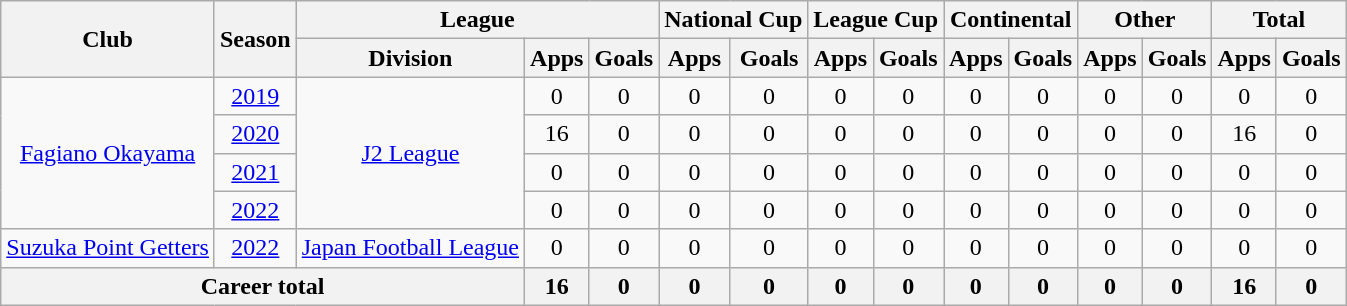<table class="wikitable" style="text-align: center">
<tr>
<th rowspan="2">Club</th>
<th rowspan="2">Season</th>
<th colspan="3">League</th>
<th colspan="2">National Cup</th>
<th colspan="2">League Cup</th>
<th colspan="2">Continental</th>
<th colspan="2">Other</th>
<th colspan="2">Total</th>
</tr>
<tr>
<th>Division</th>
<th>Apps</th>
<th>Goals</th>
<th>Apps</th>
<th>Goals</th>
<th>Apps</th>
<th>Goals</th>
<th>Apps</th>
<th>Goals</th>
<th>Apps</th>
<th>Goals</th>
<th>Apps</th>
<th>Goals</th>
</tr>
<tr>
<td rowspan="4"><a href='#'>Fagiano Okayama</a></td>
<td><a href='#'>2019</a></td>
<td rowspan="4"><a href='#'>J2 League</a></td>
<td>0</td>
<td>0</td>
<td>0</td>
<td>0</td>
<td>0</td>
<td>0</td>
<td>0</td>
<td>0</td>
<td>0</td>
<td>0</td>
<td>0</td>
<td>0</td>
</tr>
<tr>
<td><a href='#'>2020</a></td>
<td>16</td>
<td>0</td>
<td>0</td>
<td>0</td>
<td>0</td>
<td>0</td>
<td>0</td>
<td>0</td>
<td>0</td>
<td>0</td>
<td>16</td>
<td>0</td>
</tr>
<tr>
<td><a href='#'>2021</a></td>
<td>0</td>
<td>0</td>
<td>0</td>
<td>0</td>
<td>0</td>
<td>0</td>
<td>0</td>
<td>0</td>
<td>0</td>
<td>0</td>
<td>0</td>
<td>0</td>
</tr>
<tr>
<td><a href='#'>2022</a></td>
<td>0</td>
<td>0</td>
<td>0</td>
<td>0</td>
<td>0</td>
<td>0</td>
<td>0</td>
<td>0</td>
<td>0</td>
<td>0</td>
<td>0</td>
<td>0</td>
</tr>
<tr>
<td><a href='#'>Suzuka Point Getters</a></td>
<td><a href='#'>2022</a></td>
<td><a href='#'>Japan Football League</a></td>
<td>0</td>
<td>0</td>
<td>0</td>
<td>0</td>
<td>0</td>
<td>0</td>
<td>0</td>
<td>0</td>
<td>0</td>
<td>0</td>
<td>0</td>
<td>0</td>
</tr>
<tr>
<th colspan=3>Career total</th>
<th>16</th>
<th>0</th>
<th>0</th>
<th>0</th>
<th>0</th>
<th>0</th>
<th>0</th>
<th>0</th>
<th>0</th>
<th>0</th>
<th>16</th>
<th>0</th>
</tr>
</table>
